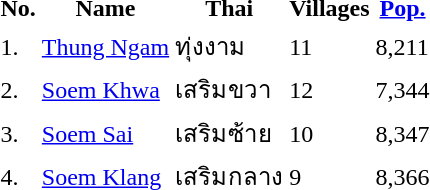<table>
<tr>
<th>No.</th>
<th>Name</th>
<th>Thai</th>
<th>Villages</th>
<th><a href='#'>Pop.</a></th>
</tr>
<tr>
<td>1.</td>
<td><a href='#'>Thung Ngam</a></td>
<td>ทุ่งงาม</td>
<td>11</td>
<td>8,211</td>
</tr>
<tr>
<td>2.</td>
<td><a href='#'>Soem Khwa</a></td>
<td>เสริมขวา</td>
<td>12</td>
<td>7,344</td>
</tr>
<tr>
<td>3.</td>
<td><a href='#'>Soem Sai</a></td>
<td>เสริมซ้าย</td>
<td>10</td>
<td>8,347</td>
</tr>
<tr>
<td>4.</td>
<td><a href='#'>Soem Klang</a></td>
<td>เสริมกลาง</td>
<td>9</td>
<td>8,366</td>
</tr>
</table>
